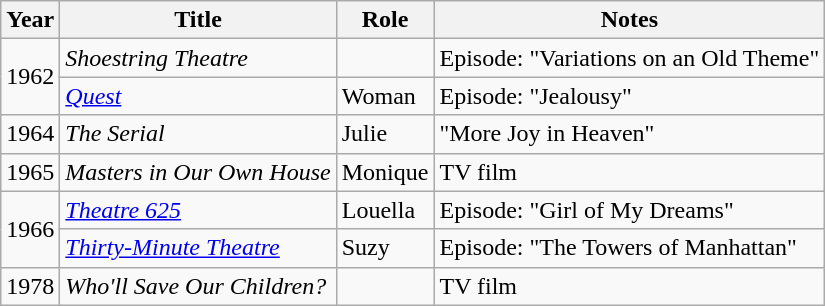<table class="wikitable sortable">
<tr>
<th>Year</th>
<th>Title</th>
<th>Role</th>
<th class="unsortable">Notes</th>
</tr>
<tr>
<td rowspan="2">1962</td>
<td><em>Shoestring Theatre</em></td>
<td></td>
<td>Episode: "Variations on an Old Theme"</td>
</tr>
<tr>
<td><em><a href='#'>Quest</a></em></td>
<td>Woman</td>
<td>Episode: "Jealousy"</td>
</tr>
<tr>
<td>1964</td>
<td><em>The Serial</em></td>
<td>Julie</td>
<td>"More Joy in Heaven"</td>
</tr>
<tr>
<td>1965</td>
<td><em>Masters in Our Own House</em></td>
<td>Monique</td>
<td>TV film</td>
</tr>
<tr>
<td rowspan="2">1966</td>
<td><em><a href='#'>Theatre 625</a></em></td>
<td>Louella</td>
<td>Episode: "Girl of My Dreams"</td>
</tr>
<tr>
<td><em><a href='#'>Thirty-Minute Theatre</a></em></td>
<td>Suzy</td>
<td>Episode: "The Towers of Manhattan"</td>
</tr>
<tr>
<td>1978</td>
<td><em>Who'll Save Our Children?</em></td>
<td></td>
<td>TV film</td>
</tr>
</table>
